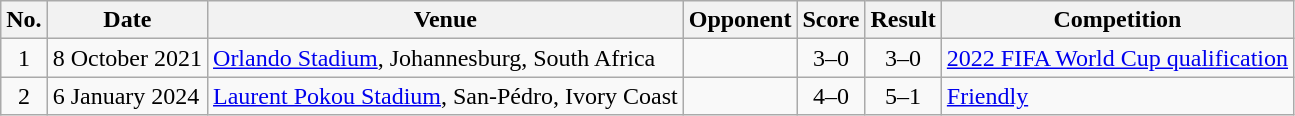<table class="wikitable">
<tr>
<th scope="col">No.</th>
<th scope="col">Date</th>
<th scope="col">Venue</th>
<th scope="col">Opponent</th>
<th scope="col">Score</th>
<th scope="col">Result</th>
<th scope="col">Competition</th>
</tr>
<tr>
<td align="center">1</td>
<td>8 October 2021</td>
<td><a href='#'>Orlando Stadium</a>, Johannesburg, South Africa</td>
<td></td>
<td align="center">3–0</td>
<td align="center">3–0</td>
<td><a href='#'>2022 FIFA World Cup qualification</a></td>
</tr>
<tr>
<td align="center">2</td>
<td>6 January 2024</td>
<td><a href='#'>Laurent Pokou Stadium</a>, San-Pédro, Ivory Coast</td>
<td></td>
<td align="center">4–0</td>
<td align="center">5–1</td>
<td><a href='#'>Friendly</a></td>
</tr>
</table>
